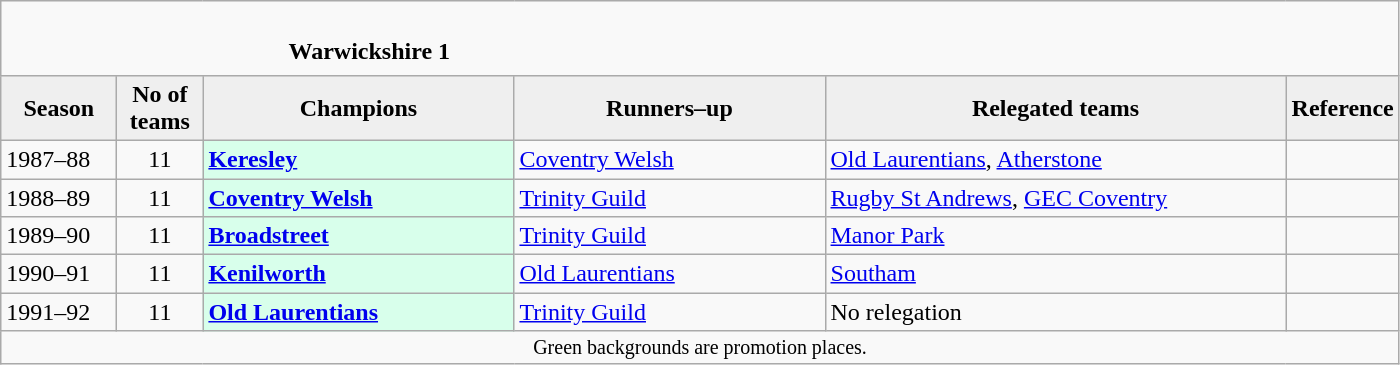<table class="wikitable" style="text-align: left;">
<tr>
<td colspan="11" cellpadding="0" cellspacing="0"><br><table border="0" style="width:100%;" cellpadding="0" cellspacing="0">
<tr>
<td style="width:20%; border:0;"></td>
<td style="border:0;"><strong>Warwickshire 1</strong></td>
<td style="width:20%; border:0;"></td>
</tr>
</table>
</td>
</tr>
<tr>
<th style="background:#efefef; width:70px;">Season</th>
<th style="background:#efefef; width:50px;">No of teams</th>
<th style="background:#efefef; width:200px;">Champions</th>
<th style="background:#efefef; width:200px;">Runners–up</th>
<th style="background:#efefef; width:300px;">Relegated teams</th>
<th style="background:#efefef; width:50px;">Reference</th>
</tr>
<tr align=left>
<td>1987–88</td>
<td style="text-align: center;">11</td>
<td style="background:#d8ffeb;"><strong><a href='#'>Keresley</a></strong></td>
<td><a href='#'>Coventry Welsh</a></td>
<td><a href='#'>Old Laurentians</a>, <a href='#'>Atherstone</a></td>
<td></td>
</tr>
<tr>
<td>1988–89</td>
<td style="text-align: center;">11</td>
<td style="background:#d8ffeb;"><strong><a href='#'>Coventry Welsh</a></strong></td>
<td><a href='#'>Trinity Guild</a></td>
<td><a href='#'>Rugby St Andrews</a>, <a href='#'>GEC Coventry</a></td>
<td></td>
</tr>
<tr>
<td>1989–90</td>
<td style="text-align: center;">11</td>
<td style="background:#d8ffeb;"><strong><a href='#'>Broadstreet</a></strong></td>
<td><a href='#'>Trinity Guild</a></td>
<td><a href='#'>Manor Park</a></td>
<td></td>
</tr>
<tr>
<td>1990–91</td>
<td style="text-align: center;">11</td>
<td style="background:#d8ffeb;"><strong><a href='#'>Kenilworth</a></strong></td>
<td><a href='#'>Old Laurentians</a></td>
<td><a href='#'>Southam</a></td>
<td></td>
</tr>
<tr>
<td>1991–92</td>
<td style="text-align: center;">11</td>
<td style="background:#d8ffeb;"><strong><a href='#'>Old Laurentians</a></strong></td>
<td><a href='#'>Trinity Guild</a></td>
<td>No relegation</td>
<td></td>
</tr>
<tr>
<td colspan="15"  style="border:0; font-size:smaller; text-align:center;">Green backgrounds are promotion places.</td>
</tr>
</table>
